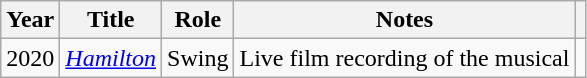<table class="wikitable sortable">
<tr>
<th>Year</th>
<th>Title</th>
<th>Role</th>
<th>Notes</th>
<th></th>
</tr>
<tr>
<td>2020</td>
<td><em><a href='#'>Hamilton</a></em></td>
<td>Swing</td>
<td>Live film recording of the musical</td>
<td></td>
</tr>
</table>
